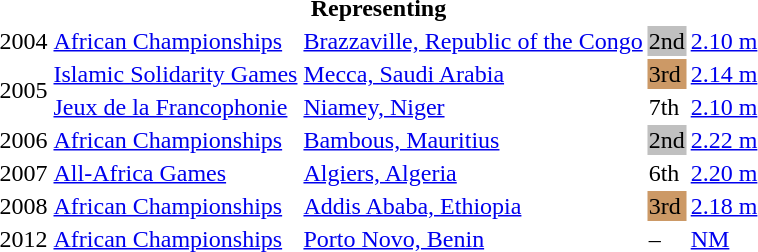<table>
<tr>
<th colspan="5">Representing </th>
</tr>
<tr>
<td>2004</td>
<td><a href='#'>African Championships</a></td>
<td><a href='#'>Brazzaville, Republic of the Congo</a></td>
<td bgcolor=silver>2nd</td>
<td><a href='#'>2.10 m</a></td>
</tr>
<tr>
<td rowspan=2>2005</td>
<td><a href='#'>Islamic Solidarity Games</a></td>
<td><a href='#'>Mecca, Saudi Arabia</a></td>
<td bgcolor=cc9966>3rd</td>
<td><a href='#'>2.14 m</a></td>
</tr>
<tr>
<td><a href='#'>Jeux de la Francophonie</a></td>
<td><a href='#'>Niamey, Niger</a></td>
<td>7th</td>
<td><a href='#'>2.10 m</a></td>
</tr>
<tr>
<td>2006</td>
<td><a href='#'>African Championships</a></td>
<td><a href='#'>Bambous, Mauritius</a></td>
<td bgcolor=silver>2nd</td>
<td><a href='#'>2.22 m</a></td>
</tr>
<tr>
<td>2007</td>
<td><a href='#'>All-Africa Games</a></td>
<td><a href='#'>Algiers, Algeria</a></td>
<td>6th</td>
<td><a href='#'>2.20 m</a></td>
</tr>
<tr>
<td>2008</td>
<td><a href='#'>African Championships</a></td>
<td><a href='#'>Addis Ababa, Ethiopia</a></td>
<td bgcolor=cc9966>3rd</td>
<td><a href='#'>2.18 m</a></td>
</tr>
<tr>
<td>2012</td>
<td><a href='#'>African Championships</a></td>
<td><a href='#'>Porto Novo, Benin</a></td>
<td>–</td>
<td><a href='#'>NM</a></td>
</tr>
</table>
